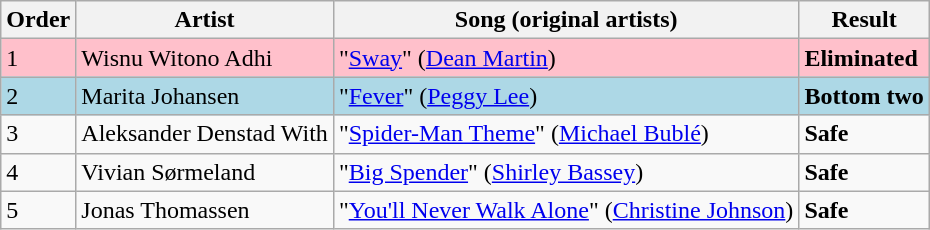<table class=wikitable>
<tr>
<th>Order</th>
<th>Artist</th>
<th>Song (original artists)</th>
<th>Result</th>
</tr>
<tr style="background:pink;">
<td>1</td>
<td>Wisnu Witono Adhi</td>
<td>"<a href='#'>Sway</a>" (<a href='#'>Dean Martin</a>)</td>
<td><strong>Eliminated</strong></td>
</tr>
<tr style="background:lightblue;">
<td>2</td>
<td>Marita Johansen</td>
<td>"<a href='#'>Fever</a>" (<a href='#'>Peggy Lee</a>)</td>
<td><strong>Bottom two</strong></td>
</tr>
<tr>
<td>3</td>
<td>Aleksander Denstad With</td>
<td>"<a href='#'>Spider-Man Theme</a>" (<a href='#'>Michael Bublé</a>)</td>
<td><strong>Safe</strong></td>
</tr>
<tr>
<td>4</td>
<td>Vivian Sørmeland</td>
<td>"<a href='#'>Big Spender</a>" (<a href='#'>Shirley Bassey</a>)</td>
<td><strong>Safe</strong></td>
</tr>
<tr>
<td>5</td>
<td>Jonas Thomassen</td>
<td>"<a href='#'>You'll Never Walk Alone</a>" (<a href='#'>Christine Johnson</a>)</td>
<td><strong>Safe</strong></td>
</tr>
</table>
